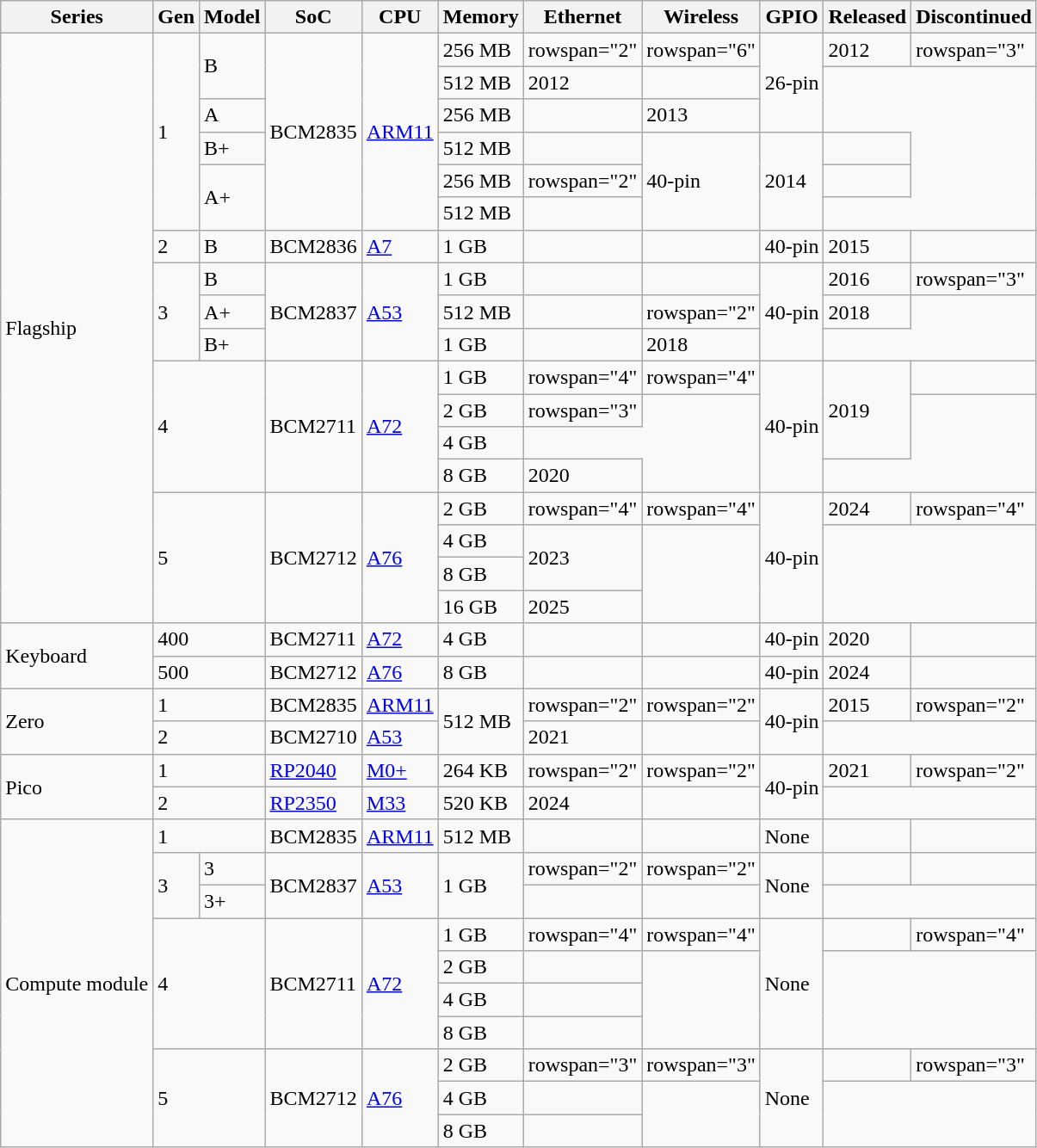<table class="wikitable sortable sticky-header">
<tr>
<th>Series</th>
<th>Gen</th>
<th scope="col">Model</th>
<th scope="col">SoC</th>
<th>CPU</th>
<th scope="col">Memory</th>
<th scope="col">Ethernet</th>
<th scope="col">Wireless</th>
<th scope="col">GPIO</th>
<th scope="col">Released</th>
<th scope="col">Discontinued</th>
</tr>
<tr>
<td rowspan="18">Flagship</td>
<td rowspan="6">1</td>
<td rowspan="2">B</td>
<td rowspan="6">BCM2835</td>
<td rowspan="6"><a href='#'>ARM11</a></td>
<td>256 MB</td>
<td>rowspan="2" </td>
<td>rowspan="6" </td>
<td rowspan="3">26-pin</td>
<td>2012</td>
<td>rowspan="3" </td>
</tr>
<tr>
<td>512 MB</td>
<td>2012</td>
</tr>
<tr>
<td>A</td>
<td>256 MB</td>
<td></td>
<td>2013</td>
</tr>
<tr>
<td>B+</td>
<td>512 MB</td>
<td></td>
<td rowspan="3">40-pin</td>
<td rowspan="3">2014</td>
<td></td>
</tr>
<tr>
<td rowspan="2">A+</td>
<td>256 MB</td>
<td>rowspan="2" </td>
<td></td>
</tr>
<tr>
<td>512 MB</td>
<td></td>
</tr>
<tr>
<td>2</td>
<td>B</td>
<td>BCM2836</td>
<td><a href='#'>A7</a></td>
<td>1 GB</td>
<td></td>
<td></td>
<td>40-pin</td>
<td>2015</td>
<td></td>
</tr>
<tr>
<td rowspan="3">3</td>
<td>B</td>
<td rowspan="3">BCM2837</td>
<td rowspan="3"><a href='#'>A53</a></td>
<td>1 GB</td>
<td></td>
<td></td>
<td rowspan="3">40-pin</td>
<td>2016</td>
<td>rowspan="3" </td>
</tr>
<tr>
<td>A+</td>
<td>512 MB</td>
<td></td>
<td>rowspan="2" </td>
<td>2018</td>
</tr>
<tr>
<td>B+</td>
<td>1 GB</td>
<td></td>
<td>2018</td>
</tr>
<tr>
<td rowspan="4" colspan="2">4</td>
<td rowspan="4">BCM2711</td>
<td rowspan="4"><a href='#'>A72</a></td>
<td>1 GB</td>
<td>rowspan="4" </td>
<td>rowspan="4" </td>
<td rowspan="4">40-pin</td>
<td rowspan="3">2019</td>
<td></td>
</tr>
<tr>
<td>2 GB</td>
<td>rowspan="3" </td>
</tr>
<tr>
<td>4 GB</td>
</tr>
<tr>
<td>8 GB</td>
<td>2020</td>
</tr>
<tr>
<td rowspan="4" colspan="2">5</td>
<td rowspan="4">BCM2712</td>
<td rowspan="4"><a href='#'>A76</a></td>
<td>2 GB</td>
<td>rowspan="4" </td>
<td>rowspan="4" </td>
<td rowspan="4">40-pin</td>
<td>2024</td>
<td>rowspan="4" </td>
</tr>
<tr>
<td>4 GB</td>
<td rowspan="2">2023</td>
</tr>
<tr>
<td>8 GB</td>
</tr>
<tr>
<td>16 GB</td>
<td>2025</td>
</tr>
<tr>
<td rowspan="2">Keyboard</td>
<td colspan="2">400</td>
<td>BCM2711</td>
<td><a href='#'>A72</a></td>
<td>4 GB</td>
<td></td>
<td></td>
<td>40-pin</td>
<td>2020</td>
<td></td>
</tr>
<tr>
<td colspan="2">500</td>
<td>BCM2712</td>
<td><a href='#'>A76</a></td>
<td>8 GB</td>
<td></td>
<td></td>
<td>40-pin</td>
<td>2024</td>
<td></td>
</tr>
<tr>
<td rowspan="2">Zero</td>
<td colspan="2">1</td>
<td>BCM2835</td>
<td><a href='#'>ARM11</a></td>
<td rowspan="2">512 MB</td>
<td>rowspan="2" </td>
<td>rowspan="2" </td>
<td rowspan="2">40-pin</td>
<td>2015</td>
<td>rowspan="2" </td>
</tr>
<tr>
<td colspan="2">2</td>
<td>BCM2710</td>
<td><a href='#'>A53</a></td>
<td>2021</td>
</tr>
<tr>
<td rowspan="2">Pico</td>
<td colspan="2">1</td>
<td><a href='#'>RP2040</a></td>
<td><a href='#'>M0+</a></td>
<td>264 KB</td>
<td>rowspan="2" </td>
<td>rowspan="2" </td>
<td rowspan="2">40-pin</td>
<td>2021</td>
<td>rowspan="2" </td>
</tr>
<tr>
<td colspan="2">2</td>
<td><a href='#'>RP2350</a></td>
<td><a href='#'>M33</a></td>
<td>520 KB</td>
<td>2024</td>
</tr>
<tr>
<td rowspan="10">Compute module</td>
<td colspan="2">1</td>
<td>BCM2835</td>
<td><a href='#'>ARM11</a></td>
<td>512 MB</td>
<td></td>
<td></td>
<td>None</td>
<td></td>
<td></td>
</tr>
<tr>
<td rowspan="2">3</td>
<td>3</td>
<td rowspan="2">BCM2837</td>
<td rowspan="2"><a href='#'>A53</a></td>
<td rowspan="2">1 GB</td>
<td>rowspan="2" </td>
<td>rowspan="2" </td>
<td rowspan="2">None</td>
<td></td>
<td></td>
</tr>
<tr>
<td>3+</td>
<td></td>
<td></td>
</tr>
<tr>
<td colspan="2" rowspan="4">4</td>
<td rowspan="4">BCM2711</td>
<td rowspan="4"><a href='#'>A72</a></td>
<td>1 GB</td>
<td>rowspan="4" </td>
<td>rowspan="4" </td>
<td rowspan="4">None</td>
<td></td>
<td>rowspan="4" </td>
</tr>
<tr>
<td>2 GB</td>
<td></td>
</tr>
<tr>
<td>4 GB</td>
<td></td>
</tr>
<tr>
<td>8 GB</td>
<td></td>
</tr>
<tr>
<td colspan="2" rowspan="3">5</td>
<td rowspan="3">BCM2712</td>
<td rowspan="3"><a href='#'>A76</a></td>
<td>2 GB</td>
<td>rowspan="3" </td>
<td>rowspan="3" </td>
<td rowspan="3">None</td>
<td></td>
<td>rowspan="3" </td>
</tr>
<tr>
<td>4 GB</td>
<td></td>
</tr>
<tr>
<td>8 GB</td>
<td></td>
</tr>
</table>
